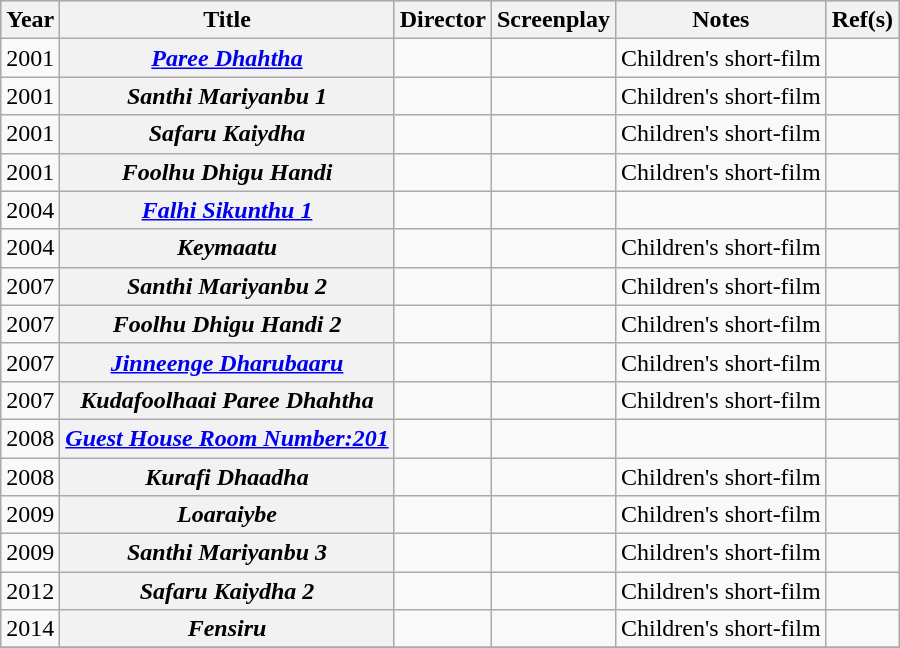<table class="wikitable sortable plainrowheaders">
<tr style="background:#ccc; text-align:center;">
<th scope="col">Year</th>
<th scope="col">Title</th>
<th scope="col">Director</th>
<th scope="col">Screenplay</th>
<th scope="col">Notes</th>
<th scope="col" class="unsortable">Ref(s)</th>
</tr>
<tr>
<td>2001</td>
<th scope="row"><em><a href='#'>Paree Dhahtha</a></em></th>
<td></td>
<td></td>
<td>Children's short-film</td>
<td style="text-align: center;"></td>
</tr>
<tr>
<td>2001</td>
<th scope="row"><em>Santhi Mariyanbu 1</em></th>
<td></td>
<td></td>
<td>Children's short-film</td>
<td></td>
</tr>
<tr>
<td>2001</td>
<th scope="row"><em>Safaru Kaiydha</em></th>
<td></td>
<td></td>
<td>Children's short-film</td>
<td></td>
</tr>
<tr>
<td>2001</td>
<th scope="row"><em>Foolhu Dhigu Handi</em></th>
<td></td>
<td></td>
<td>Children's short-film</td>
<td></td>
</tr>
<tr>
<td>2004</td>
<th scope="row"><em><a href='#'>Falhi Sikunthu 1</a></em></th>
<td></td>
<td></td>
<td></td>
<td style="text-align: center;"></td>
</tr>
<tr>
<td>2004</td>
<th scope="row"><em>Keymaatu</em></th>
<td></td>
<td></td>
<td>Children's short-film</td>
<td></td>
</tr>
<tr>
<td>2007</td>
<th scope="row"><em>Santhi Mariyanbu 2</em></th>
<td></td>
<td></td>
<td>Children's short-film</td>
<td></td>
</tr>
<tr>
<td>2007</td>
<th scope="row"><em>Foolhu Dhigu Handi 2</em></th>
<td></td>
<td></td>
<td>Children's short-film</td>
<td style="text-align: center;"></td>
</tr>
<tr>
<td>2007</td>
<th scope="row"><em><a href='#'>Jinneenge Dharubaaru</a></em></th>
<td></td>
<td></td>
<td>Children's short-film</td>
<td style="text-align: center;"></td>
</tr>
<tr>
<td>2007</td>
<th scope="row"><em>Kudafoolhaai Paree Dhahtha</em></th>
<td></td>
<td></td>
<td>Children's short-film</td>
<td style="text-align: center;"></td>
</tr>
<tr>
<td>2008</td>
<th scope="row"><em><a href='#'>Guest House Room Number:201</a></em></th>
<td></td>
<td></td>
<td></td>
<td style="text-align: center;"></td>
</tr>
<tr>
<td>2008</td>
<th scope="row"><em>Kurafi Dhaadha</em></th>
<td></td>
<td></td>
<td>Children's short-film</td>
<td style="text-align: center;"></td>
</tr>
<tr>
<td>2009</td>
<th scope="row"><em>Loaraiybe</em></th>
<td></td>
<td></td>
<td>Children's short-film</td>
<td></td>
</tr>
<tr>
<td>2009</td>
<th scope="row"><em>Santhi Mariyanbu 3</em></th>
<td></td>
<td></td>
<td>Children's short-film</td>
<td style="text-align: center;"></td>
</tr>
<tr>
<td>2012</td>
<th scope="row"><em>Safaru Kaiydha 2</em></th>
<td></td>
<td></td>
<td>Children's short-film</td>
<td></td>
</tr>
<tr>
<td>2014</td>
<th scope="row"><em>Fensiru</em></th>
<td></td>
<td></td>
<td>Children's short-film</td>
<td></td>
</tr>
<tr>
</tr>
</table>
